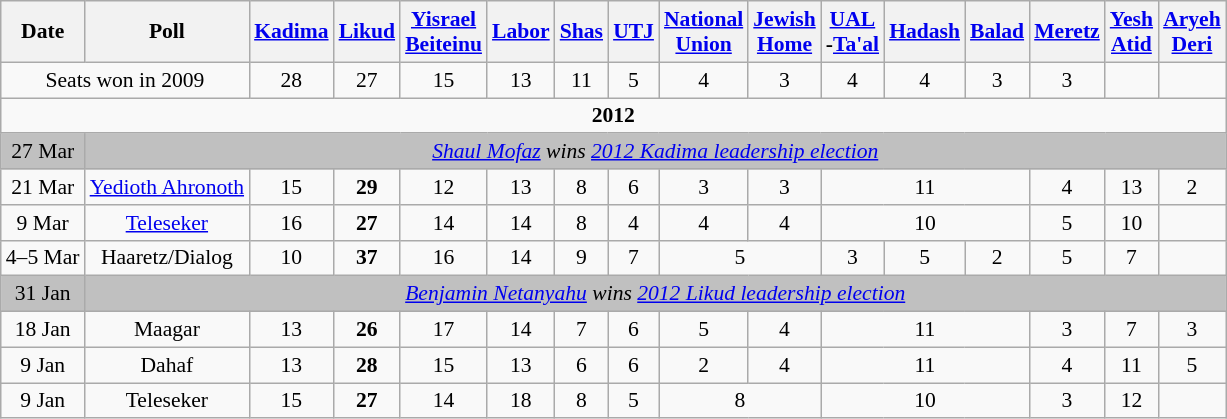<table class=wikitable style="text-align:center; font-size:90%">
<tr>
<th>Date</th>
<th>Poll</th>
<th><a href='#'>Kadima</a></th>
<th><a href='#'>Likud</a></th>
<th><a href='#'>Yisrael<br>Beiteinu</a></th>
<th><a href='#'>Labor</a></th>
<th><a href='#'>Shas</a></th>
<th><a href='#'>UTJ</a></th>
<th><a href='#'>National<br>Union</a></th>
<th><a href='#'>Jewish<br>Home</a></th>
<th><a href='#'>UAL</a><br>-<a href='#'>Ta'al</a></th>
<th><a href='#'>Hadash</a></th>
<th><a href='#'>Balad</a></th>
<th><a href='#'>Meretz</a></th>
<th><a href='#'>Yesh<br>Atid</a></th>
<th><a href='#'>Aryeh<br>Deri</a></th>
</tr>
<tr>
<td colspan=2>Seats won in 2009</td>
<td>28</td>
<td>27</td>
<td>15</td>
<td>13</td>
<td>11</td>
<td>5</td>
<td>4</td>
<td>3</td>
<td>4</td>
<td>4</td>
<td>3</td>
<td>3</td>
<td></td>
<td></td>
</tr>
<tr>
<td colspan=17><strong>2012</strong></td>
</tr>
<tr style="background:silver">
<td>27 Mar</td>
<td colspan=16><em><a href='#'>Shaul Mofaz</a> wins <a href='#'>2012 Kadima leadership election</a></em></td>
</tr>
<tr>
<td>21 Mar</td>
<td><a href='#'>Yedioth Ahronoth</a></td>
<td>15</td>
<td><strong>29</strong></td>
<td>12</td>
<td>13</td>
<td>8</td>
<td>6</td>
<td>3</td>
<td>3</td>
<td colspan=3>11</td>
<td>4</td>
<td>13</td>
<td>2</td>
</tr>
<tr>
<td>9 Mar</td>
<td><a href='#'>Teleseker</a></td>
<td>16</td>
<td><strong>27</strong></td>
<td>14</td>
<td>14</td>
<td>8</td>
<td>4</td>
<td>4</td>
<td>4</td>
<td colspan=3>10</td>
<td>5</td>
<td>10</td>
<td></td>
</tr>
<tr>
<td>4–5 Mar</td>
<td>Haaretz/Dialog</td>
<td>10</td>
<td><strong>37</strong></td>
<td>16</td>
<td>14</td>
<td>9</td>
<td>7</td>
<td colspan=2>5</td>
<td>3</td>
<td>5</td>
<td>2</td>
<td>5</td>
<td>7</td>
<td></td>
</tr>
<tr style="background:silver">
<td>31 Jan</td>
<td colspan=16><em><a href='#'>Benjamin Netanyahu</a> wins <a href='#'>2012 Likud leadership election</a></em></td>
</tr>
<tr>
<td>18 Jan</td>
<td>Maagar</td>
<td>13</td>
<td><strong>26</strong></td>
<td>17</td>
<td>14</td>
<td>7</td>
<td>6</td>
<td>5</td>
<td>4</td>
<td colspan=3>11</td>
<td>3</td>
<td>7</td>
<td>3</td>
</tr>
<tr>
<td>9 Jan</td>
<td>Dahaf</td>
<td>13</td>
<td><strong>28</strong></td>
<td>15</td>
<td>13</td>
<td>6</td>
<td>6</td>
<td>2</td>
<td>4</td>
<td colspan=3>11</td>
<td>4</td>
<td>11</td>
<td>5</td>
</tr>
<tr>
<td>9 Jan</td>
<td>Teleseker</td>
<td>15</td>
<td><strong>27</strong></td>
<td>14</td>
<td>18</td>
<td>8</td>
<td>5</td>
<td colspan=2>8</td>
<td colspan=3>10</td>
<td>3</td>
<td>12</td>
<td></td>
</tr>
</table>
